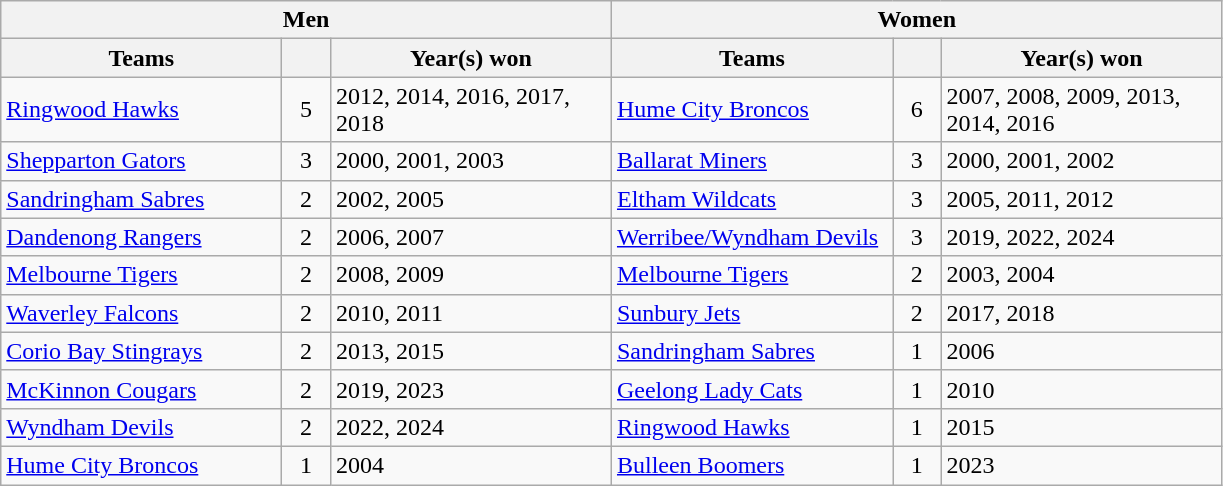<table class="wikitable">
<tr>
<th colspan="3">Men</th>
<th colspan="3">Women</th>
</tr>
<tr>
<th width="180">Teams</th>
<th width="25"></th>
<th width="180">Year(s) won</th>
<th width="180">Teams</th>
<th width="25"></th>
<th width="180">Year(s) won</th>
</tr>
<tr>
<td><a href='#'>Ringwood Hawks</a></td>
<td align="center">5</td>
<td>2012, 2014, 2016, 2017, 2018</td>
<td><a href='#'>Hume City Broncos</a></td>
<td align="center">6</td>
<td>2007, 2008, 2009, 2013, 2014, 2016</td>
</tr>
<tr>
<td><a href='#'>Shepparton Gators</a></td>
<td align="center">3</td>
<td>2000, 2001, 2003</td>
<td><a href='#'>Ballarat Miners</a></td>
<td align="center">3</td>
<td>2000, 2001, 2002</td>
</tr>
<tr>
<td><a href='#'>Sandringham Sabres</a></td>
<td align="center">2</td>
<td>2002, 2005</td>
<td><a href='#'>Eltham Wildcats</a></td>
<td align="center">3</td>
<td>2005, 2011, 2012</td>
</tr>
<tr>
<td><a href='#'>Dandenong Rangers</a></td>
<td align="center">2</td>
<td>2006, 2007</td>
<td><a href='#'>Werribee/Wyndham Devils</a></td>
<td align="center">3</td>
<td>2019, 2022, 2024</td>
</tr>
<tr>
<td><a href='#'>Melbourne Tigers</a></td>
<td align="center">2</td>
<td>2008, 2009</td>
<td><a href='#'>Melbourne Tigers</a></td>
<td align="center">2</td>
<td>2003, 2004</td>
</tr>
<tr>
<td><a href='#'>Waverley Falcons</a></td>
<td align="center">2</td>
<td>2010, 2011</td>
<td><a href='#'>Sunbury Jets</a></td>
<td align="center">2</td>
<td>2017, 2018</td>
</tr>
<tr>
<td><a href='#'>Corio Bay Stingrays</a></td>
<td align="center">2</td>
<td>2013, 2015</td>
<td><a href='#'>Sandringham Sabres</a></td>
<td align="center">1</td>
<td>2006</td>
</tr>
<tr>
<td><a href='#'>McKinnon Cougars</a></td>
<td align="center">2</td>
<td>2019, 2023</td>
<td><a href='#'>Geelong Lady Cats</a></td>
<td align="center">1</td>
<td>2010</td>
</tr>
<tr>
<td><a href='#'>Wyndham Devils</a></td>
<td align="center">2</td>
<td>2022, 2024</td>
<td><a href='#'>Ringwood Hawks</a></td>
<td align="center">1</td>
<td>2015</td>
</tr>
<tr>
<td><a href='#'>Hume City Broncos</a></td>
<td align="center">1</td>
<td>2004</td>
<td><a href='#'>Bulleen Boomers</a></td>
<td align="center">1</td>
<td>2023</td>
</tr>
</table>
